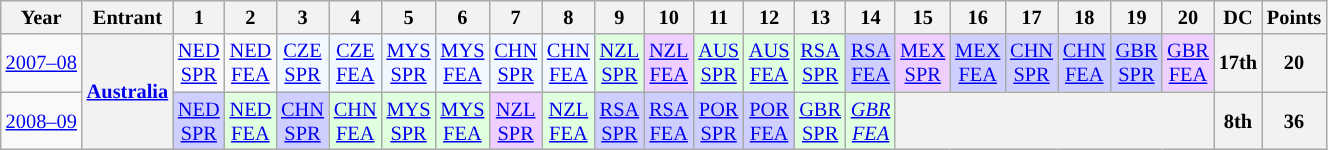<table class="wikitable" style="text-align:center; font-size:85%">
<tr>
<th>Year</th>
<th>Entrant</th>
<th>1</th>
<th>2</th>
<th>3</th>
<th>4</th>
<th>5</th>
<th>6</th>
<th>7</th>
<th>8</th>
<th>9</th>
<th>10</th>
<th>11</th>
<th>12</th>
<th>13</th>
<th>14</th>
<th>15</th>
<th>16</th>
<th>17</th>
<th>18</th>
<th>19</th>
<th>20</th>
<th>DC</th>
<th>Points</th>
</tr>
<tr>
<td nowrap><a href='#'>2007–08</a></td>
<th rowspan=2><a href='#'>Australia</a></th>
<td><a href='#'>NED<br>SPR</a></td>
<td><a href='#'>NED<br>FEA</a></td>
<td style="background:#F1F8FF"><a href='#'>CZE<br>SPR</a><br></td>
<td style="background:#F1F8FF"><a href='#'>CZE<br>FEA</a><br></td>
<td style="background:#F1F8FF"><a href='#'>MYS<br>SPR</a><br></td>
<td style="background:#F1F8FF"><a href='#'>MYS<br>FEA</a><br></td>
<td style="background:#F1F8FF"><a href='#'>CHN<br>SPR</a><br></td>
<td style="background:#F1F8FF"><a href='#'>CHN<br>FEA</a><br></td>
<td style="background:#DFFFDF"><a href='#'>NZL<br>SPR</a><br></td>
<td style="background:#EFCFFF"><a href='#'>NZL<br>FEA</a><br></td>
<td style="background:#DFFFDF"><a href='#'>AUS<br>SPR</a><br></td>
<td style="background:#DFFFDF"><a href='#'>AUS<br>FEA</a><br></td>
<td style="background:#DFFFDF"><a href='#'>RSA<br>SPR</a><br></td>
<td style="background:#CFCFFF"><a href='#'>RSA<br>FEA</a><br></td>
<td style="background:#EFCFFF"><a href='#'>MEX<br>SPR</a><br></td>
<td style="background:#CFCFFF"><a href='#'>MEX<br>FEA</a><br></td>
<td style="background:#CFCFFF"><a href='#'>CHN<br>SPR</a><br></td>
<td style="background:#CFCFFF"><a href='#'>CHN<br>FEA</a><br></td>
<td style="background:#CFCFFF"><a href='#'>GBR<br>SPR</a><br></td>
<td style="background:#EFCFFF"><a href='#'>GBR<br>FEA</a><br></td>
<th>17th</th>
<th>20</th>
</tr>
<tr>
<td><a href='#'>2008–09</a></td>
<td style="background:#CFCFFF"><a href='#'>NED<br>SPR</a><br></td>
<td style="background:#DFFFDF"><a href='#'>NED<br>FEA</a><br></td>
<td style="background:#CFCFFF"><a href='#'>CHN<br>SPR</a><br></td>
<td style="background:#DFFFDF"><a href='#'>CHN<br>FEA</a><br></td>
<td style="background:#DFFFDF"><a href='#'>MYS<br>SPR</a><br></td>
<td style="background:#DFFFDF"><a href='#'>MYS<br>FEA</a><br></td>
<td style="background:#EFCFFF"><a href='#'>NZL<br>SPR</a><br></td>
<td style="background:#DFFFDF"><a href='#'>NZL<br>FEA</a><br></td>
<td style="background:#CFCFFF"><a href='#'>RSA<br>SPR</a><br></td>
<td style="background:#CFCFFF"><a href='#'>RSA<br>FEA</a><br></td>
<td style="background:#CFCFFF"><a href='#'>POR<br>SPR</a><br></td>
<td style="background:#CFCFFF"><a href='#'>POR<br>FEA</a><br></td>
<td style="background:#DFFFDF"><a href='#'>GBR<br>SPR</a><br></td>
<td style="background:#DFFFDF"><em><a href='#'>GBR<br>FEA</a></em><br></td>
<th colspan=6></th>
<th>8th</th>
<th>36</th>
</tr>
</table>
